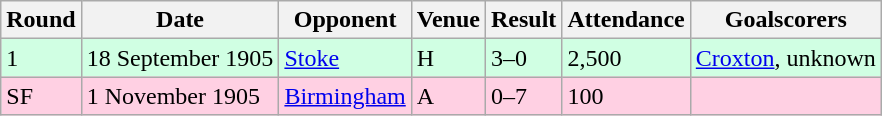<table class="wikitable">
<tr>
<th>Round</th>
<th>Date</th>
<th>Opponent</th>
<th>Venue</th>
<th>Result</th>
<th>Attendance</th>
<th>Goalscorers</th>
</tr>
<tr style="background-color: #d0ffe3;">
<td>1</td>
<td>18 September 1905</td>
<td><a href='#'>Stoke</a></td>
<td>H</td>
<td>3–0</td>
<td>2,500</td>
<td><a href='#'>Croxton</a>, unknown</td>
</tr>
<tr style="background-color: #ffd0e3;">
<td>SF</td>
<td>1 November 1905</td>
<td><a href='#'>Birmingham</a></td>
<td>A</td>
<td>0–7</td>
<td>100</td>
<td></td>
</tr>
</table>
